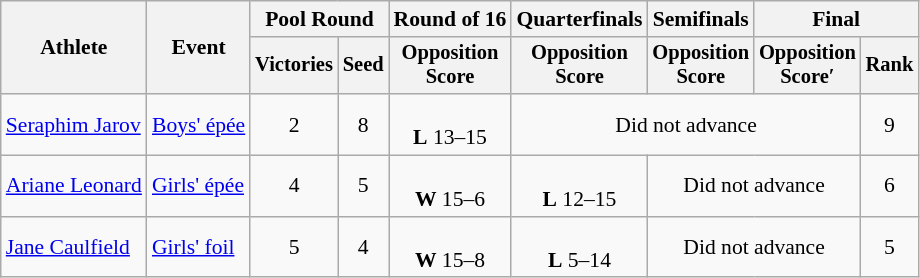<table class=wikitable style="font-size:90%">
<tr>
<th rowspan="2">Athlete</th>
<th rowspan="2">Event</th>
<th colspan=2>Pool Round</th>
<th>Round of 16</th>
<th>Quarterfinals</th>
<th>Semifinals</th>
<th colspan=2>Final</th>
</tr>
<tr style="font-size:95%">
<th>Victories</th>
<th>Seed</th>
<th>Opposition<br>Score</th>
<th>Opposition<br>Score</th>
<th>Opposition<br>Score</th>
<th>Opposition<br>Score′</th>
<th>Rank</th>
</tr>
<tr align=center>
<td align=left><a href='#'>Seraphim Jarov</a></td>
<td align=left><a href='#'>Boys' épée</a></td>
<td>2</td>
<td>8</td>
<td><br><strong>L</strong> 13–15</td>
<td colspan=3>Did not advance</td>
<td>9</td>
</tr>
<tr align=center>
<td align=left><a href='#'>Ariane Leonard</a></td>
<td align=left><a href='#'>Girls' épée</a></td>
<td>4</td>
<td>5</td>
<td><br><strong>W</strong> 15–6</td>
<td><br><strong>L</strong> 12–15</td>
<td colspan=2>Did not advance</td>
<td>6</td>
</tr>
<tr align=center>
<td align=left><a href='#'>Jane Caulfield</a></td>
<td align=left><a href='#'>Girls' foil</a></td>
<td>5</td>
<td>4</td>
<td><br><strong>W</strong> 15–8</td>
<td><br><strong>L</strong> 5–14</td>
<td colspan=2>Did not advance</td>
<td>5</td>
</tr>
</table>
